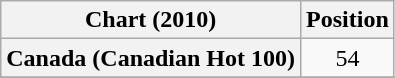<table class="wikitable plainrowheaders" style="text-align:center;">
<tr>
<th scope="col">Chart (2010)</th>
<th scope="col">Position</th>
</tr>
<tr>
<th scope="row">Canada (Canadian Hot 100)</th>
<td>54</td>
</tr>
<tr>
</tr>
</table>
